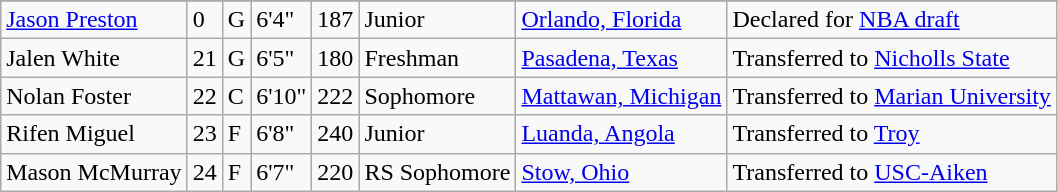<table class="wikitable sortable" border="1">
<tr align=center>
</tr>
<tr>
<td><a href='#'>Jason Preston</a></td>
<td>0</td>
<td>G</td>
<td>6'4"</td>
<td>187</td>
<td>Junior</td>
<td><a href='#'>Orlando, Florida</a></td>
<td>Declared for <a href='#'>NBA draft</a></td>
</tr>
<tr>
<td>Jalen White</td>
<td>21</td>
<td>G</td>
<td>6'5"</td>
<td>180</td>
<td>Freshman</td>
<td><a href='#'>Pasadena, Texas</a></td>
<td>Transferred to <a href='#'>Nicholls State</a></td>
</tr>
<tr>
<td>Nolan Foster</td>
<td>22</td>
<td>C</td>
<td>6'10"</td>
<td>222</td>
<td>Sophomore</td>
<td><a href='#'>Mattawan, Michigan</a></td>
<td>Transferred to <a href='#'>Marian University</a></td>
</tr>
<tr>
<td>Rifen Miguel</td>
<td>23</td>
<td>F</td>
<td>6'8"</td>
<td>240</td>
<td>Junior</td>
<td><a href='#'>Luanda, Angola</a></td>
<td>Transferred to <a href='#'>Troy</a></td>
</tr>
<tr>
<td>Mason McMurray</td>
<td>24</td>
<td>F</td>
<td>6'7"</td>
<td>220</td>
<td>RS Sophomore</td>
<td><a href='#'>Stow, Ohio</a></td>
<td>Transferred to <a href='#'>USC-Aiken</a></td>
</tr>
</table>
